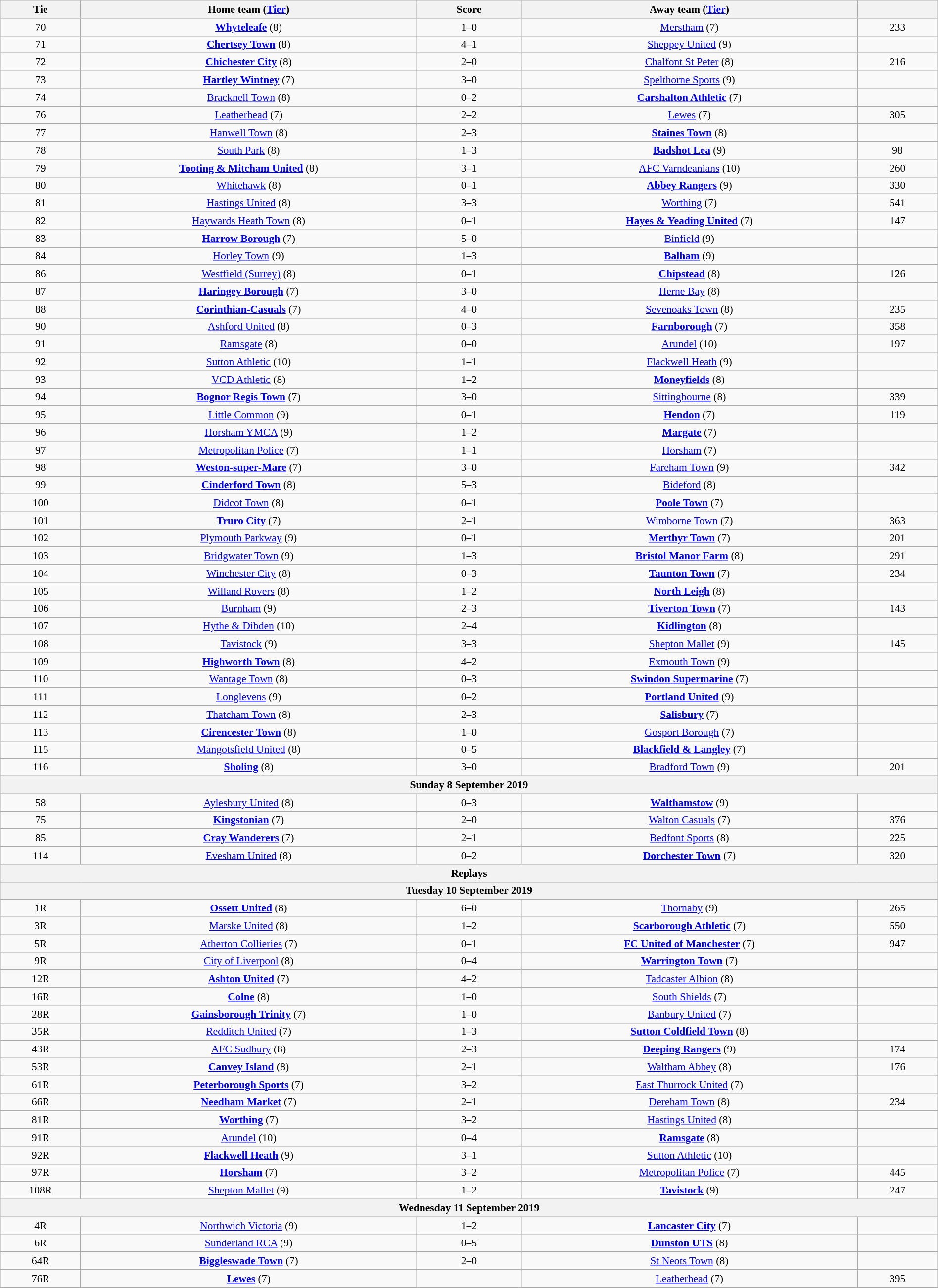<table class="wikitable" style="text-align:center; font-size:90%; width:100%">
<tr>
<th scope="col" style="width:  8.43%;">Tie</th>
<th scope="col" style="width: 35.29%;">Home team (<a href='#'>Tier</a>)</th>
<th scope="col" style="width: 11.00%;">Score</th>
<th scope="col" style="width: 35.29%;">Away team (<a href='#'>Tier</a>)</th>
<th scope="col" style="width:  8.43%;"></th>
</tr>
<tr>
<td>70</td>
<td><strong><a href='#'>Whyteleafe</a></strong> (8)</td>
<td>1–0</td>
<td><a href='#'>Merstham</a> (7)</td>
<td>233</td>
</tr>
<tr>
<td>71</td>
<td><strong><a href='#'>Chertsey Town</a></strong> (8)</td>
<td>4–1</td>
<td><a href='#'>Sheppey United</a> (9)</td>
<td></td>
</tr>
<tr>
<td>72</td>
<td><strong><a href='#'>Chichester City</a></strong> (8)</td>
<td>2–0</td>
<td><a href='#'>Chalfont St Peter</a> (8)</td>
<td>216</td>
</tr>
<tr>
<td>73</td>
<td><strong><a href='#'>Hartley Wintney</a></strong> (7)</td>
<td>3–0</td>
<td><a href='#'>Spelthorne Sports</a> (9)</td>
<td></td>
</tr>
<tr>
<td>74</td>
<td><a href='#'>Bracknell Town</a> (8)</td>
<td>0–2</td>
<td><strong><a href='#'>Carshalton Athletic</a></strong> (7)</td>
<td></td>
</tr>
<tr>
<td>76</td>
<td><a href='#'>Leatherhead</a> (7)</td>
<td>2–2</td>
<td><a href='#'>Lewes</a> (7)</td>
<td>305</td>
</tr>
<tr>
<td>77</td>
<td><a href='#'>Hanwell Town</a> (8)</td>
<td>2–3</td>
<td><strong><a href='#'>Staines Town</a></strong> (8)</td>
<td></td>
</tr>
<tr>
<td>78</td>
<td><a href='#'>South Park</a> (8)</td>
<td>1–3</td>
<td><strong><a href='#'>Badshot Lea</a></strong> (9)</td>
<td>98</td>
</tr>
<tr>
<td>79</td>
<td><strong><a href='#'>Tooting & Mitcham United</a></strong> (8)</td>
<td>3–1</td>
<td><a href='#'>AFC Varndeanians</a> (10)</td>
<td>260</td>
</tr>
<tr>
<td>80</td>
<td><a href='#'>Whitehawk</a> (8)</td>
<td>0–1</td>
<td><strong><a href='#'>Abbey Rangers</a></strong> (9)</td>
<td>330</td>
</tr>
<tr>
<td>81</td>
<td><a href='#'>Hastings United</a> (8)</td>
<td>3–3</td>
<td><a href='#'>Worthing</a> (7)</td>
<td>541</td>
</tr>
<tr>
<td>82</td>
<td><a href='#'>Haywards Heath Town</a> (8)</td>
<td>0–1</td>
<td><strong><a href='#'>Hayes & Yeading United</a></strong> (7)</td>
<td>147</td>
</tr>
<tr>
<td>83</td>
<td><strong><a href='#'>Harrow Borough</a></strong> (7)</td>
<td>5–0</td>
<td><a href='#'>Binfield</a> (9)</td>
<td></td>
</tr>
<tr>
<td>84</td>
<td><a href='#'>Horley Town</a> (9)</td>
<td>1–3</td>
<td><strong><a href='#'>Balham</a></strong> (9)</td>
<td></td>
</tr>
<tr>
<td>86</td>
<td><a href='#'>Westfield (Surrey)</a> (8)</td>
<td>0–1</td>
<td><strong><a href='#'>Chipstead</a></strong> (8)</td>
<td>126</td>
</tr>
<tr>
<td>87</td>
<td><strong><a href='#'>Haringey Borough</a></strong> (7)</td>
<td>3–0</td>
<td><a href='#'>Herne Bay</a> (8)</td>
<td></td>
</tr>
<tr>
<td>88</td>
<td><strong><a href='#'>Corinthian-Casuals</a></strong> (7)</td>
<td>4–0</td>
<td><a href='#'>Sevenoaks Town</a> (8)</td>
<td>235</td>
</tr>
<tr>
<td>90</td>
<td><a href='#'>Ashford United</a> (8)</td>
<td>0–3</td>
<td><strong><a href='#'>Farnborough</a></strong> (7)</td>
<td>358</td>
</tr>
<tr>
<td>91</td>
<td><a href='#'>Ramsgate</a> (8)</td>
<td>0–0</td>
<td><a href='#'>Arundel</a> (10)</td>
<td>197</td>
</tr>
<tr>
<td>92</td>
<td><a href='#'>Sutton Athletic</a> (10)</td>
<td>1–1</td>
<td><a href='#'>Flackwell Heath</a> (9)</td>
<td></td>
</tr>
<tr>
<td>93</td>
<td><a href='#'>VCD Athletic</a> (8)</td>
<td>1–2</td>
<td><strong><a href='#'>Moneyfields</a></strong> (8)</td>
<td></td>
</tr>
<tr>
<td>94</td>
<td><strong><a href='#'>Bognor Regis Town</a></strong> (7)</td>
<td>3–0</td>
<td><a href='#'>Sittingbourne</a> (8)</td>
<td>339</td>
</tr>
<tr>
<td>95</td>
<td><a href='#'>Little Common</a> (9)</td>
<td>0–1</td>
<td><strong><a href='#'>Hendon</a></strong> (7)</td>
<td>119</td>
</tr>
<tr>
<td>96</td>
<td><a href='#'>Horsham YMCA</a> (9)</td>
<td>1–2</td>
<td><strong><a href='#'>Margate</a></strong> (7)</td>
<td></td>
</tr>
<tr>
<td>97</td>
<td><a href='#'>Metropolitan Police</a> (7)</td>
<td>1–1</td>
<td><a href='#'>Horsham</a> (7)</td>
<td></td>
</tr>
<tr>
<td>98</td>
<td><strong><a href='#'>Weston-super-Mare</a></strong> (7)</td>
<td>3–0</td>
<td><a href='#'>Fareham Town</a> (9)</td>
<td>342</td>
</tr>
<tr>
<td>99</td>
<td><strong><a href='#'>Cinderford Town</a></strong> (8)</td>
<td>5–3</td>
<td><a href='#'>Bideford</a> (8)</td>
<td></td>
</tr>
<tr>
<td>100</td>
<td><a href='#'>Didcot Town</a> (8)</td>
<td>0–1</td>
<td><strong><a href='#'>Poole Town</a></strong> (7)</td>
<td></td>
</tr>
<tr>
<td>101</td>
<td><strong><a href='#'>Truro City</a></strong> (7)</td>
<td>2–1</td>
<td><a href='#'>Wimborne Town</a> (7)</td>
<td>363</td>
</tr>
<tr>
<td>102</td>
<td><a href='#'>Plymouth Parkway</a> (9)</td>
<td>0–1</td>
<td><strong><a href='#'>Merthyr Town</a></strong> (7)</td>
<td>201</td>
</tr>
<tr>
<td>103</td>
<td><a href='#'>Bridgwater Town</a> (9)</td>
<td>1–3</td>
<td><strong><a href='#'>Bristol Manor Farm</a></strong> (8)</td>
<td>291</td>
</tr>
<tr>
<td>104</td>
<td><a href='#'>Winchester City</a> (8)</td>
<td>0–3</td>
<td><strong><a href='#'>Taunton Town</a></strong> (7)</td>
<td>234</td>
</tr>
<tr>
<td>105</td>
<td><a href='#'>Willand Rovers</a> (8)</td>
<td>1–2</td>
<td><strong><a href='#'>North Leigh</a></strong> (8)</td>
<td></td>
</tr>
<tr>
<td>106</td>
<td><a href='#'>Burnham</a> (9)</td>
<td>2–3</td>
<td><strong><a href='#'>Tiverton Town</a></strong> (7)</td>
<td>143</td>
</tr>
<tr>
<td>107</td>
<td><a href='#'>Hythe & Dibden</a> (10)</td>
<td>2–4</td>
<td><strong><a href='#'>Kidlington</a></strong> (8)</td>
<td></td>
</tr>
<tr>
<td>108</td>
<td><a href='#'>Tavistock</a> (9)</td>
<td>3–3</td>
<td><a href='#'>Shepton Mallet</a> (9)</td>
<td>145</td>
</tr>
<tr>
<td>109</td>
<td><strong><a href='#'>Highworth Town</a></strong> (8)</td>
<td>4–2</td>
<td><a href='#'>Exmouth Town</a> (9)</td>
<td></td>
</tr>
<tr>
<td>110</td>
<td><a href='#'>Wantage Town</a> (8)</td>
<td>0–3</td>
<td><strong><a href='#'>Swindon Supermarine</a></strong> (7)</td>
<td></td>
</tr>
<tr>
<td>111</td>
<td><a href='#'>Longlevens</a> (9)</td>
<td>0–2</td>
<td><strong><a href='#'>Portland United</a></strong> (9)</td>
<td></td>
</tr>
<tr>
<td>112</td>
<td><a href='#'>Thatcham Town</a> (8)</td>
<td>2–3</td>
<td><strong><a href='#'>Salisbury</a></strong> (7)</td>
<td></td>
</tr>
<tr>
<td>113</td>
<td><strong><a href='#'>Cirencester Town</a></strong> (8)</td>
<td>1–0</td>
<td><a href='#'>Gosport Borough</a> (7)</td>
<td></td>
</tr>
<tr>
<td>115</td>
<td><a href='#'>Mangotsfield United</a> (8)</td>
<td>0–5</td>
<td><strong><a href='#'>Blackfield & Langley</a></strong> (7)</td>
<td></td>
</tr>
<tr>
<td>116</td>
<td><strong><a href='#'>Sholing</a></strong> (8)</td>
<td>3–0</td>
<td><a href='#'>Bradford Town</a> (9)</td>
<td>201</td>
</tr>
<tr>
<th colspan="5"><strong>Sunday 8 September 2019</strong></th>
</tr>
<tr>
<td>58</td>
<td><a href='#'>Aylesbury United</a> (8)</td>
<td>0–3</td>
<td><strong><a href='#'>Walthamstow</a></strong> (9)</td>
<td></td>
</tr>
<tr>
<td>75</td>
<td><strong><a href='#'>Kingstonian</a></strong> (7)</td>
<td>2–0</td>
<td><a href='#'>Walton Casuals</a> (7)</td>
<td>376</td>
</tr>
<tr>
<td>85</td>
<td><strong><a href='#'>Cray Wanderers</a></strong> (7)</td>
<td>2–1</td>
<td><a href='#'>Bedfont Sports</a> (8)</td>
<td>225</td>
</tr>
<tr>
<td>114</td>
<td><a href='#'>Evesham United</a> (8)</td>
<td>0–2</td>
<td><strong><a href='#'>Dorchester Town</a></strong> (7)</td>
<td>320</td>
</tr>
<tr>
<th colspan="5"><strong>Replays</strong></th>
</tr>
<tr>
<th colspan="5"><strong>Tuesday 10 September 2019</strong></th>
</tr>
<tr>
<td>1R</td>
<td><strong><a href='#'>Ossett United</a></strong> (8)</td>
<td>6–0</td>
<td><a href='#'>Thornaby</a> (9)</td>
<td>265</td>
</tr>
<tr>
<td>3R</td>
<td><a href='#'>Marske United</a> (8)</td>
<td>1–2</td>
<td><strong><a href='#'>Scarborough Athletic</a></strong> (7)</td>
<td>550</td>
</tr>
<tr>
<td>5R</td>
<td><a href='#'>Atherton Collieries</a> (7)</td>
<td>0–1</td>
<td><strong><a href='#'>FC United of Manchester</a></strong> (7)</td>
<td>947</td>
</tr>
<tr>
<td>9R</td>
<td><a href='#'>City of Liverpool</a> (8)</td>
<td>0–4</td>
<td><strong><a href='#'>Warrington Town</a></strong> (7)</td>
<td></td>
</tr>
<tr>
<td>12R</td>
<td><strong><a href='#'>Ashton United</a></strong> (7)</td>
<td>4–2</td>
<td><a href='#'>Tadcaster Albion</a> (8)</td>
<td></td>
</tr>
<tr>
<td>16R</td>
<td><strong><a href='#'>Colne</a></strong> (8)</td>
<td>1–0</td>
<td><a href='#'>South Shields</a> (7)</td>
<td></td>
</tr>
<tr>
<td>28R</td>
<td><strong><a href='#'>Gainsborough Trinity</a></strong> (7)</td>
<td>1–0</td>
<td><a href='#'>Banbury United</a> (7)</td>
<td></td>
</tr>
<tr>
<td>35R</td>
<td><a href='#'>Redditch United</a> (7)</td>
<td>1–3</td>
<td><strong><a href='#'>Sutton Coldfield Town</a></strong> (8)</td>
<td></td>
</tr>
<tr>
<td>43R</td>
<td><a href='#'>AFC Sudbury</a> (8)</td>
<td>2–3</td>
<td><strong><a href='#'>Deeping Rangers</a></strong> (9)</td>
<td>174</td>
</tr>
<tr>
<td>53R</td>
<td><strong><a href='#'>Canvey Island</a></strong> (8)</td>
<td>2–1</td>
<td><a href='#'>Waltham Abbey</a> (8)</td>
<td>176</td>
</tr>
<tr>
<td>61R</td>
<td><strong><a href='#'>Peterborough Sports</a></strong> (7)</td>
<td>3–2</td>
<td><a href='#'>East Thurrock United</a> (7)</td>
<td></td>
</tr>
<tr>
<td>66R</td>
<td><strong><a href='#'>Needham Market</a></strong> (7)</td>
<td>2–1</td>
<td><a href='#'>Dereham Town</a> (8)</td>
<td>234</td>
</tr>
<tr>
<td>81R</td>
<td><strong><a href='#'>Worthing</a></strong> (7)</td>
<td>3–2 </td>
<td><a href='#'>Hastings United</a> (8)</td>
<td></td>
</tr>
<tr>
<td>91R</td>
<td><a href='#'>Arundel</a> (10)</td>
<td>0–4</td>
<td><strong><a href='#'>Ramsgate</a></strong> (8)</td>
<td></td>
</tr>
<tr>
<td>92R</td>
<td><strong><a href='#'>Flackwell Heath</a></strong> (9)</td>
<td>3–1</td>
<td><a href='#'>Sutton Athletic</a> (10)</td>
<td></td>
</tr>
<tr>
<td>97R</td>
<td><strong><a href='#'>Horsham</a></strong> (7)</td>
<td>3–2</td>
<td><a href='#'>Metropolitan Police</a> (7)</td>
<td>445</td>
</tr>
<tr>
<td>108R</td>
<td><a href='#'>Shepton Mallet</a> (9)</td>
<td>1–2</td>
<td><strong><a href='#'>Tavistock</a></strong> (9)</td>
<td>247</td>
</tr>
<tr>
<th colspan="5"><strong>Wednesday 11 September 2019</strong></th>
</tr>
<tr>
<td>4R</td>
<td><a href='#'>Northwich Victoria</a> (9)</td>
<td>1–2</td>
<td><strong><a href='#'>Lancaster City</a></strong> (7)</td>
<td></td>
</tr>
<tr>
<td>6R</td>
<td><a href='#'>Sunderland RCA</a> (9)</td>
<td>0–5</td>
<td><strong><a href='#'>Dunston UTS</a></strong> (8)</td>
<td></td>
</tr>
<tr>
<td>64R</td>
<td><strong><a href='#'>Biggleswade Town</a></strong> (7)</td>
<td>2–0</td>
<td><a href='#'>St Neots Town</a> (8)</td>
<td></td>
</tr>
<tr>
<td>76R</td>
<td><strong><a href='#'>Lewes</a></strong> (7)</td>
<td></td>
<td><a href='#'>Leatherhead</a> (7)</td>
<td>395</td>
</tr>
</table>
